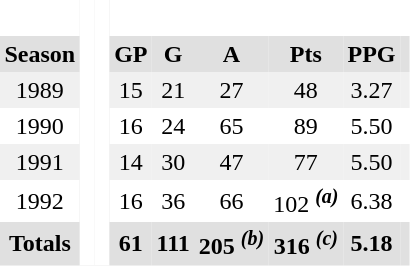<table BORDER="0" CELLPADDING="3" CELLSPACING="0">
<tr ALIGN="center" bgcolor="#e0e0e0">
<th colspan="1" bgcolor="#ffffff"> </th>
<th rowspan="99" bgcolor="#ffffff"> </th>
<th rowspan="99" bgcolor="#ffffff"> </th>
</tr>
<tr ALIGN="center" bgcolor="#e0e0e0">
<th>Season</th>
<th>GP</th>
<th>G</th>
<th>A</th>
<th>Pts</th>
<th>PPG</th>
<th></th>
</tr>
<tr ALIGN="center" bgcolor="#f0f0f0">
<td>1989</td>
<td>15</td>
<td>21</td>
<td>27</td>
<td>48</td>
<td>3.27</td>
<td></td>
</tr>
<tr ALIGN="center">
<td>1990</td>
<td>16</td>
<td>24</td>
<td>65</td>
<td>89</td>
<td>5.50</td>
<td></td>
</tr>
<tr ALIGN="center" bgcolor="#f0f0f0">
<td>1991</td>
<td>14</td>
<td>30</td>
<td>47</td>
<td>77</td>
<td>5.50</td>
<td></td>
</tr>
<tr ALIGN="center">
<td>1992</td>
<td>16</td>
<td>36</td>
<td>66</td>
<td>102 <sup><strong><em>(a)</em></strong></sup></td>
<td>6.38</td>
<td></td>
</tr>
<tr ALIGN="center" bgcolor="#e0e0e0">
<th colspan="1.5">Totals</th>
<th>61</th>
<th>111</th>
<th>205  <sup><strong><em>(b)</em></strong></sup></th>
<th>316  <sup><strong><em>(c)</em></strong></sup></th>
<th>5.18</th>
<th></th>
</tr>
</table>
